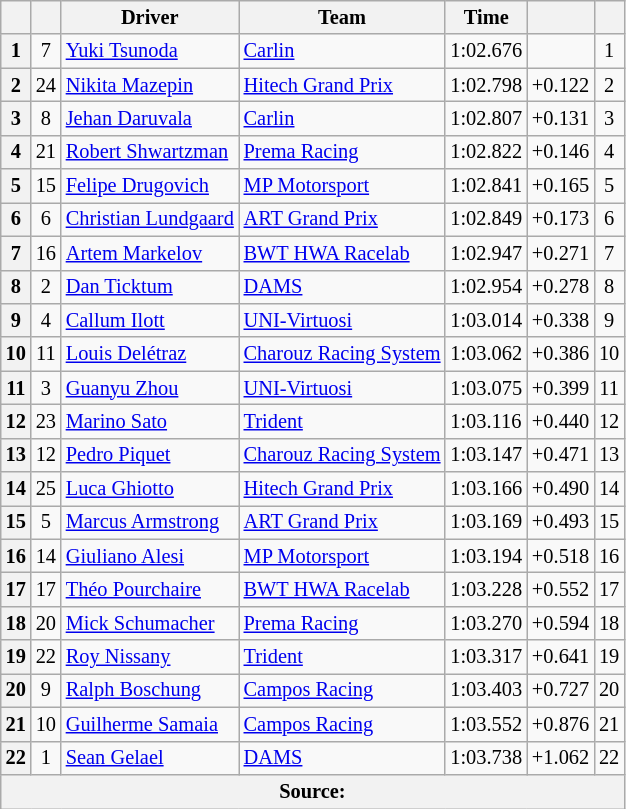<table class="wikitable" style="font-size:85%">
<tr>
<th scope="col"></th>
<th scope="col"></th>
<th scope="col">Driver</th>
<th scope="col">Team</th>
<th scope="col">Time</th>
<th scope="col"></th>
<th scope="col"></th>
</tr>
<tr>
<th scope=row>1</th>
<td align=center>7</td>
<td> <a href='#'>Yuki Tsunoda</a></td>
<td><a href='#'>Carlin</a></td>
<td>1:02.676</td>
<td></td>
<td align=center>1</td>
</tr>
<tr>
<th scope=row>2</th>
<td align=center>24</td>
<td> <a href='#'>Nikita Mazepin</a></td>
<td><a href='#'>Hitech Grand Prix</a></td>
<td>1:02.798</td>
<td>+0.122</td>
<td align=center>2</td>
</tr>
<tr>
<th scope=row>3</th>
<td align=center>8</td>
<td> <a href='#'>Jehan Daruvala</a></td>
<td><a href='#'>Carlin</a></td>
<td>1:02.807</td>
<td>+0.131</td>
<td align=center>3</td>
</tr>
<tr>
<th scope=row>4</th>
<td align=center>21</td>
<td> <a href='#'>Robert Shwartzman</a></td>
<td><a href='#'>Prema Racing</a></td>
<td>1:02.822</td>
<td>+0.146</td>
<td align=center>4</td>
</tr>
<tr>
<th scope=row>5</th>
<td align=center>15</td>
<td> <a href='#'>Felipe Drugovich</a></td>
<td><a href='#'>MP Motorsport</a></td>
<td>1:02.841</td>
<td>+0.165</td>
<td align=center>5</td>
</tr>
<tr>
<th scope=row>6</th>
<td align=center>6</td>
<td> <a href='#'>Christian Lundgaard</a></td>
<td><a href='#'>ART Grand Prix</a></td>
<td>1:02.849</td>
<td>+0.173</td>
<td align=center>6</td>
</tr>
<tr>
<th scope=row>7</th>
<td align=center>16</td>
<td> <a href='#'>Artem Markelov</a></td>
<td><a href='#'>BWT HWA Racelab</a></td>
<td>1:02.947</td>
<td>+0.271</td>
<td align=center>7</td>
</tr>
<tr>
<th scope=row>8</th>
<td align=center>2</td>
<td> <a href='#'>Dan Ticktum</a></td>
<td><a href='#'>DAMS</a></td>
<td>1:02.954</td>
<td>+0.278</td>
<td align=center>8</td>
</tr>
<tr>
<th scope=row>9</th>
<td align=center>4</td>
<td> <a href='#'>Callum Ilott</a></td>
<td><a href='#'>UNI-Virtuosi</a></td>
<td>1:03.014</td>
<td>+0.338</td>
<td align=center>9</td>
</tr>
<tr>
<th scope=row>10</th>
<td align=center>11</td>
<td> <a href='#'>Louis Delétraz</a></td>
<td><a href='#'>Charouz Racing System</a></td>
<td>1:03.062</td>
<td>+0.386</td>
<td align=center>10</td>
</tr>
<tr>
<th scope=row>11</th>
<td align=center>3</td>
<td> <a href='#'>Guanyu Zhou</a></td>
<td><a href='#'>UNI-Virtuosi</a></td>
<td>1:03.075</td>
<td>+0.399</td>
<td align=center>11</td>
</tr>
<tr>
<th scope=row>12</th>
<td align=center>23</td>
<td> <a href='#'>Marino Sato</a></td>
<td><a href='#'>Trident</a></td>
<td>1:03.116</td>
<td>+0.440</td>
<td align=center>12</td>
</tr>
<tr>
<th scope=row>13</th>
<td align=center>12</td>
<td> <a href='#'>Pedro Piquet</a></td>
<td><a href='#'>Charouz Racing System</a></td>
<td>1:03.147</td>
<td>+0.471</td>
<td align=center>13</td>
</tr>
<tr>
<th scope=row>14</th>
<td align=center>25</td>
<td> <a href='#'>Luca Ghiotto</a></td>
<td><a href='#'>Hitech Grand Prix</a></td>
<td>1:03.166</td>
<td>+0.490</td>
<td align=center>14</td>
</tr>
<tr>
<th scope=row>15</th>
<td align=center>5</td>
<td> <a href='#'>Marcus Armstrong</a></td>
<td><a href='#'>ART Grand Prix</a></td>
<td>1:03.169</td>
<td>+0.493</td>
<td align=center>15</td>
</tr>
<tr>
<th scope=row>16</th>
<td align=center>14</td>
<td> <a href='#'>Giuliano Alesi</a></td>
<td><a href='#'>MP Motorsport</a></td>
<td>1:03.194</td>
<td>+0.518</td>
<td align=center>16</td>
</tr>
<tr>
<th scope=row>17</th>
<td align=center>17</td>
<td> <a href='#'>Théo Pourchaire</a></td>
<td><a href='#'>BWT HWA Racelab</a></td>
<td>1:03.228</td>
<td>+0.552</td>
<td align=center>17</td>
</tr>
<tr>
<th scope=row>18</th>
<td align=center>20</td>
<td> <a href='#'>Mick Schumacher</a></td>
<td><a href='#'>Prema Racing</a></td>
<td>1:03.270</td>
<td>+0.594</td>
<td align=center>18</td>
</tr>
<tr>
<th scope=row>19</th>
<td align=center>22</td>
<td> <a href='#'>Roy Nissany</a></td>
<td><a href='#'>Trident</a></td>
<td>1:03.317</td>
<td>+0.641</td>
<td align=center>19</td>
</tr>
<tr>
<th scope=row>20</th>
<td align=center>9</td>
<td> <a href='#'>Ralph Boschung</a></td>
<td><a href='#'>Campos Racing</a></td>
<td>1:03.403</td>
<td>+0.727</td>
<td align=center>20</td>
</tr>
<tr>
<th scope=row>21</th>
<td align=center>10</td>
<td> <a href='#'>Guilherme Samaia</a></td>
<td><a href='#'>Campos Racing</a></td>
<td>1:03.552</td>
<td>+0.876</td>
<td align=center>21</td>
</tr>
<tr>
<th scope=row>22</th>
<td align=center>1</td>
<td> <a href='#'>Sean Gelael</a></td>
<td><a href='#'>DAMS</a></td>
<td>1:03.738</td>
<td>+1.062</td>
<td align=center>22</td>
</tr>
<tr>
<th colspan="7">Source:</th>
</tr>
</table>
